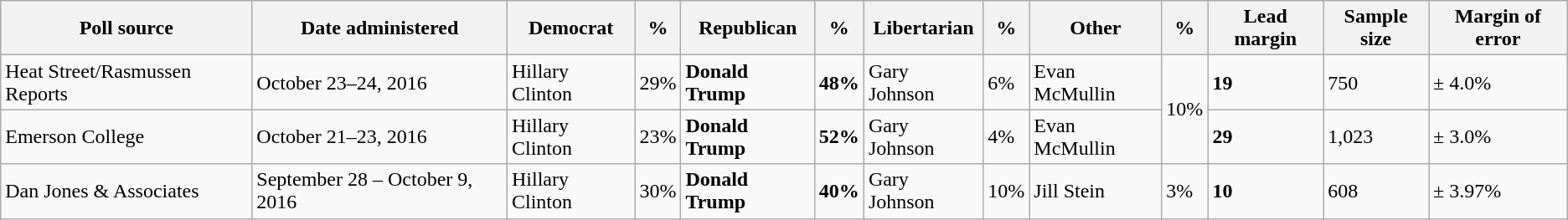<table class="wikitable">
<tr>
<th>Poll source</th>
<th>Date administered</th>
<th>Democrat</th>
<th>%</th>
<th>Republican</th>
<th>%</th>
<th>Libertarian</th>
<th>%</th>
<th>Other</th>
<th>%</th>
<th>Lead margin</th>
<th>Sample size</th>
<th>Margin of error</th>
</tr>
<tr>
<td>Heat Street/Rasmussen Reports</td>
<td>October 23–24, 2016</td>
<td>Hillary Clinton</td>
<td>29%</td>
<td><strong>Donald Trump</strong></td>
<td><strong>48%</strong></td>
<td>Gary Johnson</td>
<td>6%</td>
<td>Evan McMullin</td>
<td rowspan="2">10%</td>
<td><strong>19</strong></td>
<td>750</td>
<td>± 4.0%</td>
</tr>
<tr>
<td>Emerson College</td>
<td>October 21–23, 2016</td>
<td>Hillary Clinton</td>
<td>23%</td>
<td><strong>Donald Trump</strong></td>
<td><strong>52%</strong></td>
<td>Gary Johnson</td>
<td>4%</td>
<td>Evan McMullin</td>
<td><strong>29</strong></td>
<td>1,023</td>
<td>± 3.0%</td>
</tr>
<tr>
<td>Dan Jones & Associates</td>
<td>September 28 – October 9, 2016</td>
<td>Hillary Clinton</td>
<td>30%</td>
<td><strong>Donald Trump</strong></td>
<td><strong>40%</strong></td>
<td>Gary Johnson</td>
<td>10%</td>
<td>Jill Stein</td>
<td>3%</td>
<td><strong>10</strong></td>
<td>608</td>
<td>± 3.97%</td>
</tr>
</table>
